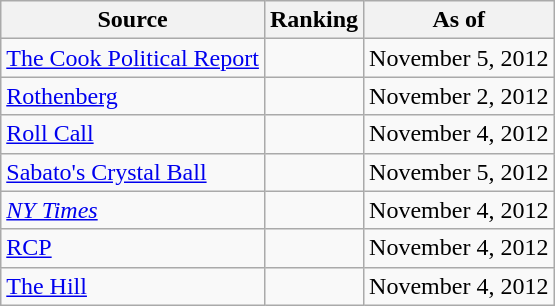<table class="wikitable" style="text-align:center">
<tr>
<th>Source</th>
<th>Ranking</th>
<th>As of</th>
</tr>
<tr>
<td align=left><a href='#'>The Cook Political Report</a></td>
<td></td>
<td>November 5, 2012</td>
</tr>
<tr>
<td align=left><a href='#'>Rothenberg</a></td>
<td></td>
<td>November 2, 2012</td>
</tr>
<tr>
<td align=left><a href='#'>Roll Call</a></td>
<td></td>
<td>November 4, 2012</td>
</tr>
<tr>
<td align=left><a href='#'>Sabato's Crystal Ball</a></td>
<td></td>
<td>November 5, 2012</td>
</tr>
<tr>
<td align=left><a href='#'><em>NY Times</em></a></td>
<td></td>
<td>November 4, 2012</td>
</tr>
<tr>
<td align="left"><a href='#'>RCP</a></td>
<td></td>
<td>November 4, 2012</td>
</tr>
<tr>
<td align=left><a href='#'>The Hill</a></td>
<td></td>
<td>November 4, 2012</td>
</tr>
</table>
